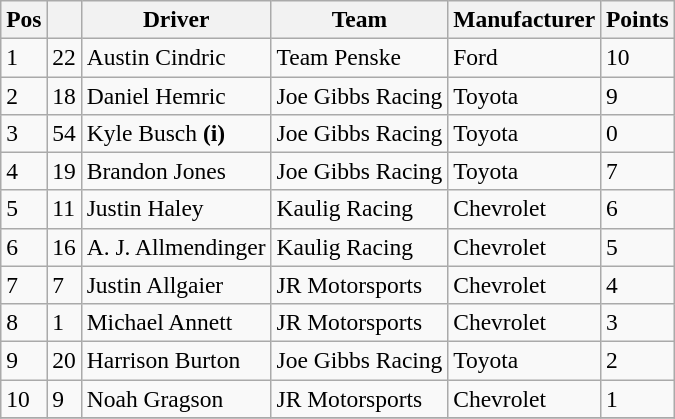<table class="wikitable" style="font-size:98%">
<tr>
<th>Pos</th>
<th></th>
<th>Driver</th>
<th>Team</th>
<th>Manufacturer</th>
<th>Points</th>
</tr>
<tr>
<td>1</td>
<td>22</td>
<td>Austin Cindric</td>
<td>Team Penske</td>
<td>Ford</td>
<td>10</td>
</tr>
<tr>
<td>2</td>
<td>18</td>
<td>Daniel Hemric</td>
<td>Joe Gibbs Racing</td>
<td>Toyota</td>
<td>9</td>
</tr>
<tr>
<td>3</td>
<td>54</td>
<td>Kyle Busch <strong>(i)</strong></td>
<td>Joe Gibbs Racing</td>
<td>Toyota</td>
<td>0</td>
</tr>
<tr>
<td>4</td>
<td>19</td>
<td>Brandon Jones</td>
<td>Joe Gibbs Racing</td>
<td>Toyota</td>
<td>7</td>
</tr>
<tr>
<td>5</td>
<td>11</td>
<td>Justin Haley</td>
<td>Kaulig Racing</td>
<td>Chevrolet</td>
<td>6</td>
</tr>
<tr>
<td>6</td>
<td>16</td>
<td>A. J. Allmendinger</td>
<td>Kaulig Racing</td>
<td>Chevrolet</td>
<td>5</td>
</tr>
<tr>
<td>7</td>
<td>7</td>
<td>Justin Allgaier</td>
<td>JR Motorsports</td>
<td>Chevrolet</td>
<td>4</td>
</tr>
<tr>
<td>8</td>
<td>1</td>
<td>Michael Annett</td>
<td>JR Motorsports</td>
<td>Chevrolet</td>
<td>3</td>
</tr>
<tr>
<td>9</td>
<td>20</td>
<td>Harrison Burton</td>
<td>Joe Gibbs Racing</td>
<td>Toyota</td>
<td>2</td>
</tr>
<tr>
<td>10</td>
<td>9</td>
<td>Noah Gragson</td>
<td>JR Motorsports</td>
<td>Chevrolet</td>
<td>1</td>
</tr>
<tr>
</tr>
</table>
